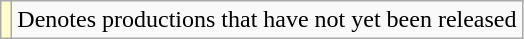<table class="wikitable">
<tr>
<td style="background:#FFFFCC;"></td>
<td>Denotes productions that have not yet been released</td>
</tr>
</table>
